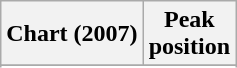<table class="wikitable sortable plainrowheaders" style="text-align:center">
<tr>
<th scope="col">Chart (2007)</th>
<th scope="col">Peak<br> position</th>
</tr>
<tr>
</tr>
<tr>
</tr>
<tr>
</tr>
<tr>
</tr>
</table>
